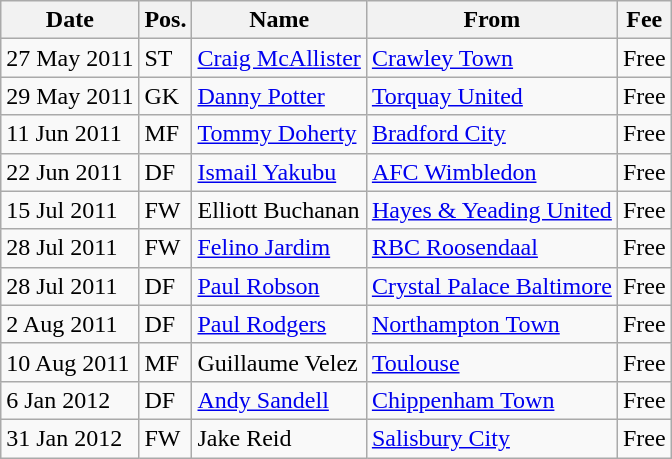<table class="wikitable">
<tr>
<th>Date</th>
<th>Pos.</th>
<th>Name</th>
<th>From</th>
<th>Fee</th>
</tr>
<tr>
<td>27 May 2011</td>
<td>ST</td>
<td> <a href='#'>Craig McAllister</a></td>
<td><a href='#'>Crawley Town</a></td>
<td>Free</td>
</tr>
<tr>
<td>29 May 2011</td>
<td>GK</td>
<td> <a href='#'>Danny Potter</a></td>
<td><a href='#'>Torquay United</a></td>
<td>Free</td>
</tr>
<tr>
<td>11 Jun 2011</td>
<td>MF</td>
<td> <a href='#'>Tommy Doherty</a></td>
<td><a href='#'>Bradford City</a></td>
<td>Free</td>
</tr>
<tr>
<td>22 Jun 2011</td>
<td>DF</td>
<td> <a href='#'>Ismail Yakubu</a></td>
<td><a href='#'>AFC Wimbledon</a></td>
<td>Free</td>
</tr>
<tr>
<td>15 Jul 2011</td>
<td>FW</td>
<td> Elliott Buchanan</td>
<td><a href='#'>Hayes & Yeading United</a></td>
<td>Free</td>
</tr>
<tr>
<td>28 Jul 2011</td>
<td>FW</td>
<td> <a href='#'>Felino Jardim</a></td>
<td><a href='#'>RBC Roosendaal</a></td>
<td>Free</td>
</tr>
<tr>
<td>28 Jul 2011</td>
<td>DF</td>
<td> <a href='#'>Paul Robson</a></td>
<td><a href='#'>Crystal Palace Baltimore</a></td>
<td>Free</td>
</tr>
<tr>
<td>2 Aug 2011</td>
<td>DF</td>
<td> <a href='#'>Paul Rodgers</a></td>
<td><a href='#'>Northampton Town</a></td>
<td>Free</td>
</tr>
<tr>
<td>10 Aug 2011</td>
<td>MF</td>
<td> Guillaume Velez</td>
<td><a href='#'>Toulouse</a></td>
<td>Free</td>
</tr>
<tr>
<td>6 Jan 2012</td>
<td>DF</td>
<td> <a href='#'>Andy Sandell</a></td>
<td><a href='#'>Chippenham Town</a></td>
<td>Free</td>
</tr>
<tr>
<td>31 Jan 2012</td>
<td>FW</td>
<td> Jake Reid</td>
<td><a href='#'>Salisbury City</a></td>
<td>Free</td>
</tr>
</table>
